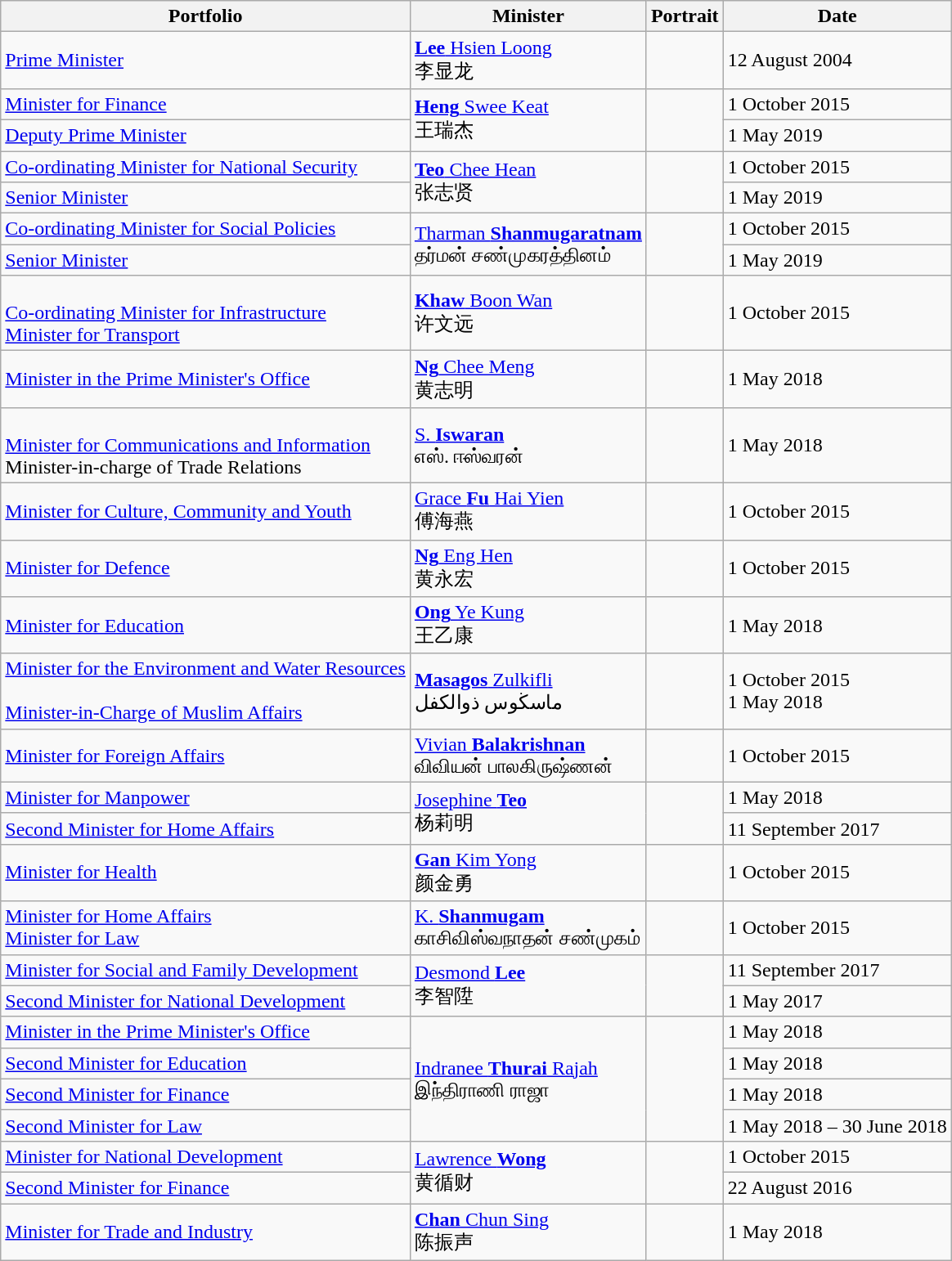<table class="wikitable" style="margin: 1em auto 1em auto">
<tr>
<th>Portfolio</th>
<th>Minister</th>
<th>Portrait</th>
<th>Date</th>
</tr>
<tr>
<td><a href='#'>Prime Minister</a></td>
<td><a href='#'><strong>Lee</strong> Hsien Loong</a><br> 李显龙</td>
<td></td>
<td>12 August 2004</td>
</tr>
<tr>
<td><a href='#'>Minister for Finance</a></td>
<td rowspan=2><a href='#'><strong>Heng</strong> Swee Keat</a> <br>王瑞杰</td>
<td rowspan=2></td>
<td>1 October 2015</td>
</tr>
<tr>
<td><a href='#'>Deputy Prime Minister</a></td>
<td>1 May 2019</td>
</tr>
<tr>
<td><a href='#'>Co-ordinating Minister for National Security</a></td>
<td rowspan=2><a href='#'><strong>Teo</strong> Chee Hean</a> <br>张志贤</td>
<td rowspan=2></td>
<td>1 October 2015</td>
</tr>
<tr>
<td><a href='#'>Senior Minister</a></td>
<td>1 May 2019</td>
</tr>
<tr>
<td><a href='#'>Co-ordinating Minister for Social Policies</a></td>
<td rowspan=2><a href='#'>Tharman <strong>Shanmugaratnam</strong></a> <br>தர்மன் சண்முகரத்தினம்</td>
<td rowspan=2></td>
<td>1 October 2015</td>
</tr>
<tr>
<td><a href='#'>Senior Minister</a></td>
<td>1 May 2019</td>
</tr>
<tr>
<td><br><a href='#'>Co-ordinating Minister for Infrastructure</a><br>
<a href='#'>Minister for Transport</a></td>
<td><a href='#'><strong>Khaw</strong> Boon Wan</a> <br> 许文远</td>
<td></td>
<td>1 October 2015</td>
</tr>
<tr>
<td><a href='#'>Minister in the Prime Minister's Office</a></td>
<td><a href='#'><strong>Ng</strong> Chee Meng</a><br> 黄志明</td>
<td></td>
<td>1 May 2018</td>
</tr>
<tr>
<td><br><a href='#'>Minister for Communications and Information</a><br>Minister-in-charge of Trade Relations</td>
<td><a href='#'>S. <strong>Iswaran</strong></a><br>எஸ். ஈஸ்வரன்</td>
<td></td>
<td>1 May 2018</td>
</tr>
<tr>
<td><a href='#'>Minister for Culture, Community and Youth</a></td>
<td><a href='#'>Grace <strong>Fu</strong> Hai Yien</a><br>傅海燕</td>
<td></td>
<td>1 October 2015</td>
</tr>
<tr>
<td><a href='#'>Minister for Defence</a></td>
<td><a href='#'><strong>Ng</strong> Eng Hen</a> <br>黄永宏</td>
<td></td>
<td>1 October 2015</td>
</tr>
<tr>
<td><a href='#'>Minister for Education</a></td>
<td><a href='#'><strong>Ong</strong> Ye Kung</a> <br> 王乙康</td>
<td></td>
<td>1 May 2018</td>
</tr>
<tr>
<td><a href='#'>Minister for the Environment and Water Resources</a><br><br><a href='#'>Minister-in-Charge of Muslim Affairs</a></td>
<td><a href='#'><strong>Masagos</strong> Zulkifli</a> <br> ماسڬوس ذوالكفل</td>
<td></td>
<td>1 October 2015<br>1 May 2018</td>
</tr>
<tr>
<td><a href='#'>Minister for Foreign Affairs</a></td>
<td><a href='#'>Vivian <strong>Balakrishnan</strong></a><br>விவியன் பாலகிருஷ்ணன்</td>
<td></td>
<td>1 October 2015</td>
</tr>
<tr>
<td><a href='#'>Minister for Manpower</a></td>
<td rowspan=2><a href='#'>Josephine <strong>Teo</strong></a><br>杨莉明</td>
<td rowspan=2></td>
<td>1 May 2018</td>
</tr>
<tr>
<td><a href='#'>Second Minister for Home Affairs</a></td>
<td>11 September 2017</td>
</tr>
<tr>
<td><a href='#'>Minister for Health</a></td>
<td><a href='#'><strong>Gan</strong> Kim Yong</a><br> 颜金勇</td>
<td></td>
<td>1 October 2015</td>
</tr>
<tr>
<td><a href='#'>Minister for Home Affairs</a><br><a href='#'>Minister for Law</a></td>
<td><a href='#'>K. <strong>Shanmugam</strong></a><br>காசிவிஸ்வநாதன் சண்முகம்</td>
<td></td>
<td>1 October 2015</td>
</tr>
<tr>
<td><a href='#'>Minister for Social and Family Development</a></td>
<td rowspan=2><a href='#'>Desmond <strong>Lee</strong></a> <br>李智陞</td>
<td rowspan=2></td>
<td>11 September 2017</td>
</tr>
<tr>
<td><a href='#'>Second Minister for National Development</a></td>
<td>1 May 2017</td>
</tr>
<tr>
<td><a href='#'>Minister in the Prime Minister's Office</a></td>
<td rowspan=4><a href='#'>Indranee <strong>Thurai</strong> Rajah</a><br>இந்திராணி ராஜா</td>
<td rowspan=4></td>
<td>1 May 2018</td>
</tr>
<tr>
<td><a href='#'>Second Minister for Education</a></td>
<td>1 May 2018</td>
</tr>
<tr>
<td><a href='#'>Second Minister for Finance</a></td>
<td>1 May 2018</td>
</tr>
<tr>
<td><a href='#'>Second Minister for Law</a></td>
<td>1 May 2018 – 30 June 2018</td>
</tr>
<tr>
<td><a href='#'>Minister for National Development</a></td>
<td rowspan=2><a href='#'>Lawrence <strong>Wong</strong></a><br>黄循财</td>
<td rowspan=2></td>
<td>1 October 2015</td>
</tr>
<tr>
<td><a href='#'>Second Minister for Finance</a></td>
<td>22 August 2016</td>
</tr>
<tr>
<td><a href='#'>Minister for Trade and Industry</a></td>
<td><a href='#'><strong>Chan</strong> Chun Sing</a> <br>陈振声</td>
<td></td>
<td>1 May 2018</td>
</tr>
</table>
